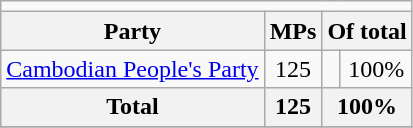<table class=wikitable style=text-align:center>
<tr>
<td colspan=9></td>
</tr>
<tr>
<th>Party</th>
<th>MPs</th>
<th colspan=2>Of total</th>
</tr>
<tr>
<td><a href='#'>Cambodian People's Party</a></td>
<td>125</td>
<td><div><div>  </div></div></td>
<td>100%</td>
</tr>
<tr>
<th colspan="1"><strong>Total</strong></th>
<th colspan="1"><strong>125</strong></th>
<th colspan="2"><strong>100%</strong></th>
</tr>
<tr>
</tr>
</table>
